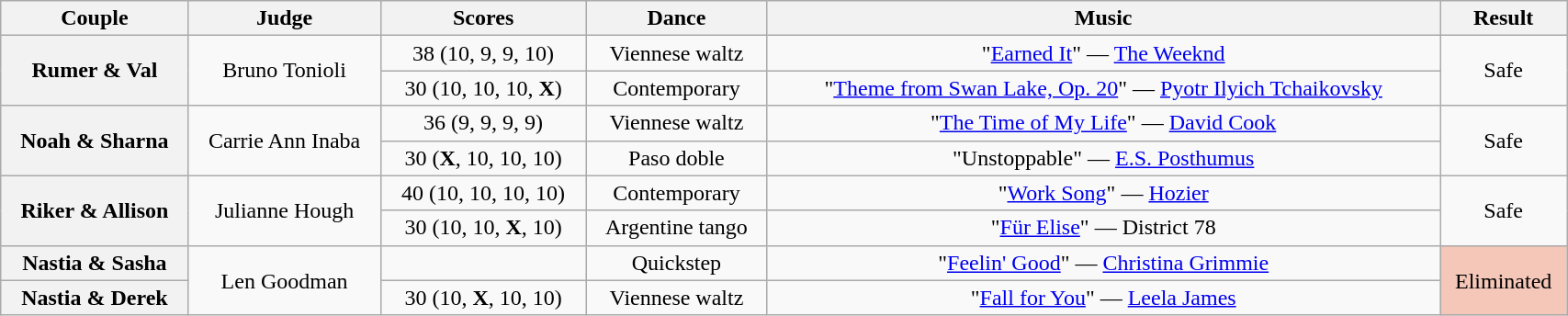<table class="wikitable sortable" style="text-align:center; width:90%">
<tr>
<th scope="col">Couple</th>
<th scope="col" class="unsortable">Judge</th>
<th scope="col">Scores</th>
<th scope="col" class="unsortable">Dance</th>
<th scope="col" class="unsortable">Music</th>
<th scope="col" class="unsortable">Result</th>
</tr>
<tr>
<th scope="row" rowspan=2>Rumer & Val</th>
<td rowspan=2>Bruno Tonioli</td>
<td>38 (10, 9, 9, 10)</td>
<td>Viennese waltz</td>
<td>"<a href='#'>Earned It</a>" — <a href='#'>The Weeknd</a></td>
<td rowspan=2>Safe</td>
</tr>
<tr>
<td>30 (10, 10, 10, <strong>X</strong>)</td>
<td>Contemporary</td>
<td>"<a href='#'>Theme from Swan Lake, Op. 20</a>" — <a href='#'>Pyotr Ilyich Tchaikovsky</a></td>
</tr>
<tr>
<th scope="row" rowspan=2>Noah & Sharna</th>
<td rowspan=2>Carrie Ann Inaba</td>
<td>36 (9, 9, 9, 9)</td>
<td>Viennese waltz</td>
<td>"<a href='#'>The Time of My Life</a>" — <a href='#'>David Cook</a></td>
<td rowspan=2>Safe</td>
</tr>
<tr>
<td>30 (<strong>X</strong>, 10, 10, 10)</td>
<td>Paso doble</td>
<td>"Unstoppable" — <a href='#'>E.S. Posthumus</a></td>
</tr>
<tr>
<th scope="row" rowspan=2>Riker & Allison</th>
<td rowspan=2>Julianne Hough</td>
<td>40 (10, 10, 10, 10)</td>
<td>Contemporary</td>
<td>"<a href='#'>Work Song</a>" — <a href='#'>Hozier</a></td>
<td rowspan=2>Safe</td>
</tr>
<tr>
<td>30 (10, 10, <strong>X</strong>, 10)</td>
<td>Argentine tango</td>
<td>"<a href='#'>Für Elise</a>" — District 78</td>
</tr>
<tr>
<th scope="row">Nastia & Sasha</th>
<td rowspan="2">Len Goodman</td>
<td></td>
<td>Quickstep</td>
<td>"<a href='#'>Feelin' Good</a>" — <a href='#'>Christina Grimmie</a></td>
<td rowspan=2 bgcolor=f4c7b8>Eliminated</td>
</tr>
<tr>
<th scope="row">Nastia & Derek</th>
<td>30 (10, <strong>X</strong>, 10, 10)</td>
<td>Viennese waltz</td>
<td>"<a href='#'>Fall for You</a>" — <a href='#'>Leela James</a></td>
</tr>
</table>
